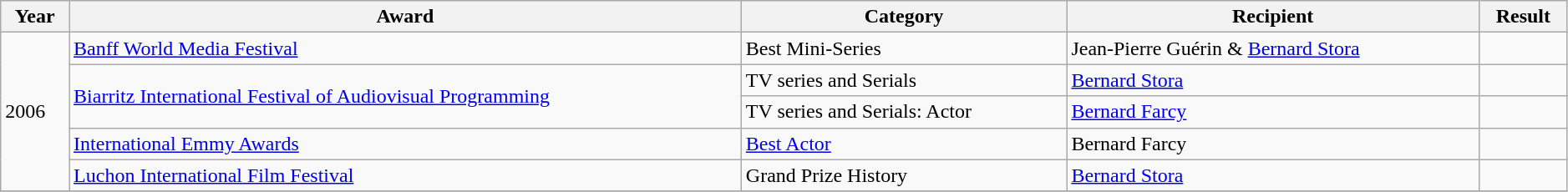<table class="wikitable" style="width:99%;">
<tr>
<th>Year</th>
<th>Award</th>
<th>Category</th>
<th>Recipient</th>
<th>Result</th>
</tr>
<tr>
<td rowspan=5>2006</td>
<td><a href='#'>Banff World Media Festival</a></td>
<td>Best Mini-Series</td>
<td>Jean-Pierre Guérin & <a href='#'>Bernard Stora</a></td>
<td></td>
</tr>
<tr>
<td rowspan=2><a href='#'>Biarritz International Festival of Audiovisual Programming</a></td>
<td>TV series and Serials</td>
<td><a href='#'>Bernard Stora</a></td>
<td></td>
</tr>
<tr>
<td>TV series and Serials: Actor</td>
<td><a href='#'>Bernard Farcy</a></td>
<td></td>
</tr>
<tr>
<td><a href='#'>International Emmy Awards</a></td>
<td><a href='#'>Best Actor</a></td>
<td>Bernard Farcy</td>
<td></td>
</tr>
<tr>
<td><a href='#'>Luchon International Film Festival</a></td>
<td>Grand Prize History</td>
<td><a href='#'>Bernard Stora</a></td>
<td></td>
</tr>
<tr>
</tr>
</table>
